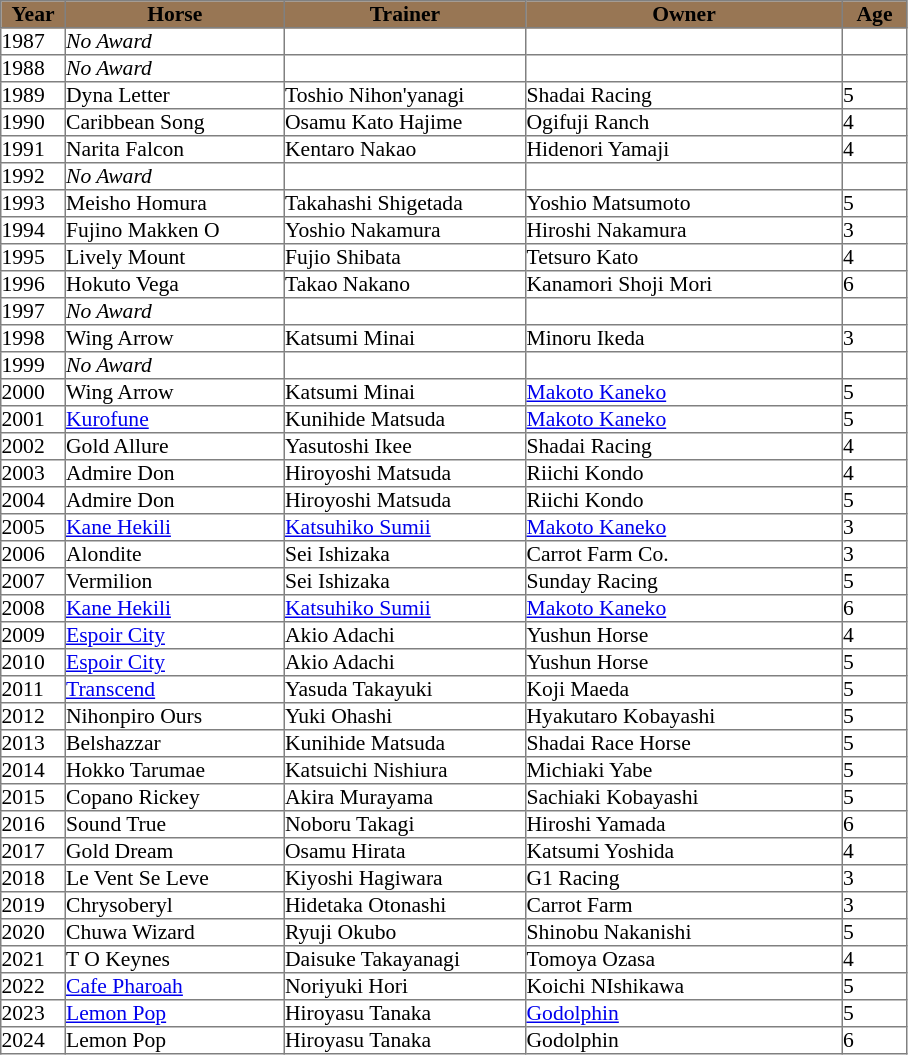<table class = "sortable" | border="1" cellpadding="0" style="border-collapse: collapse; font-size:90%">
<tr bgcolor="#987654" align="center">
<th width="42px"><strong>Year</strong><br></th>
<th width="145px"><strong>Horse</strong><br></th>
<th width="160px"><strong>Trainer</strong><br></th>
<th width="210px"><strong>Owner</strong><br></th>
<th width="42px"><strong>Age</strong></th>
</tr>
<tr>
<td>1987</td>
<td><em>No Award</em></td>
<td></td>
<td></td>
<td></td>
</tr>
<tr>
<td>1988</td>
<td><em>No Award</em></td>
<td></td>
<td></td>
<td></td>
</tr>
<tr>
<td>1989</td>
<td>Dyna Letter</td>
<td>Toshio Nihon'yanagi</td>
<td>Shadai Racing</td>
<td>5</td>
</tr>
<tr>
<td>1990</td>
<td>Caribbean Song</td>
<td>Osamu Kato Hajime</td>
<td>Ogifuji Ranch</td>
<td>4</td>
</tr>
<tr>
<td>1991</td>
<td>Narita Falcon</td>
<td>Kentaro Nakao</td>
<td>Hidenori Yamaji</td>
<td>4</td>
</tr>
<tr>
<td>1992</td>
<td><em>No Award</em></td>
<td></td>
<td></td>
<td></td>
</tr>
<tr>
<td>1993</td>
<td>Meisho Homura</td>
<td>Takahashi Shigetada</td>
<td>Yoshio Matsumoto</td>
<td>5</td>
</tr>
<tr>
<td>1994</td>
<td>Fujino Makken O</td>
<td>Yoshio Nakamura</td>
<td>Hiroshi Nakamura</td>
<td>3</td>
</tr>
<tr>
<td>1995</td>
<td>Lively Mount</td>
<td>Fujio Shibata</td>
<td>Tetsuro Kato</td>
<td>4</td>
</tr>
<tr>
<td>1996</td>
<td>Hokuto Vega</td>
<td>Takao Nakano</td>
<td>Kanamori Shoji Mori</td>
<td>6</td>
</tr>
<tr>
<td>1997</td>
<td><em>No Award</em></td>
<td></td>
<td></td>
<td></td>
</tr>
<tr>
<td>1998</td>
<td>Wing Arrow</td>
<td>Katsumi Minai</td>
<td>Minoru Ikeda</td>
<td>3</td>
</tr>
<tr>
<td>1999</td>
<td><em>No Award</em></td>
<td></td>
<td></td>
<td></td>
</tr>
<tr>
<td>2000</td>
<td>Wing Arrow</td>
<td>Katsumi Minai</td>
<td><a href='#'>Makoto Kaneko</a></td>
<td>5</td>
</tr>
<tr>
<td>2001</td>
<td><a href='#'>Kurofune</a></td>
<td>Kunihide Matsuda</td>
<td><a href='#'>Makoto Kaneko</a></td>
<td>5</td>
</tr>
<tr>
<td>2002</td>
<td>Gold Allure</td>
<td>Yasutoshi Ikee</td>
<td>Shadai Racing</td>
<td>4</td>
</tr>
<tr>
<td>2003</td>
<td>Admire Don</td>
<td>Hiroyoshi Matsuda</td>
<td>Riichi Kondo</td>
<td>4</td>
</tr>
<tr>
<td>2004</td>
<td>Admire Don</td>
<td>Hiroyoshi Matsuda</td>
<td>Riichi Kondo</td>
<td>5</td>
</tr>
<tr>
<td>2005</td>
<td><a href='#'>Kane Hekili</a></td>
<td><a href='#'>Katsuhiko Sumii</a></td>
<td><a href='#'>Makoto Kaneko</a></td>
<td>3</td>
</tr>
<tr>
<td>2006</td>
<td>Alondite</td>
<td>Sei Ishizaka</td>
<td>Carrot Farm Co.</td>
<td>3</td>
</tr>
<tr>
<td>2007</td>
<td>Vermilion</td>
<td>Sei Ishizaka</td>
<td>Sunday Racing</td>
<td>5</td>
</tr>
<tr>
<td>2008</td>
<td><a href='#'>Kane Hekili</a></td>
<td><a href='#'>Katsuhiko Sumii</a></td>
<td><a href='#'>Makoto Kaneko</a></td>
<td>6</td>
</tr>
<tr>
<td>2009</td>
<td><a href='#'>Espoir City</a></td>
<td>Akio Adachi</td>
<td>Yushun Horse</td>
<td>4</td>
</tr>
<tr>
<td>2010</td>
<td><a href='#'>Espoir City</a></td>
<td>Akio Adachi</td>
<td>Yushun Horse</td>
<td>5</td>
</tr>
<tr>
<td>2011</td>
<td><a href='#'>Transcend</a></td>
<td>Yasuda Takayuki</td>
<td>Koji Maeda</td>
<td>5</td>
</tr>
<tr>
<td>2012</td>
<td>Nihonpiro Ours</td>
<td>Yuki Ohashi</td>
<td>Hyakutaro Kobayashi</td>
<td>5</td>
</tr>
<tr>
<td>2013</td>
<td>Belshazzar</td>
<td>Kunihide Matsuda</td>
<td>Shadai Race Horse</td>
<td>5</td>
</tr>
<tr>
<td>2014</td>
<td>Hokko Tarumae</td>
<td>Katsuichi Nishiura</td>
<td>Michiaki Yabe</td>
<td>5</td>
</tr>
<tr>
<td>2015</td>
<td>Copano Rickey</td>
<td>Akira Murayama</td>
<td>Sachiaki Kobayashi</td>
<td>5</td>
</tr>
<tr>
<td>2016</td>
<td>Sound True</td>
<td>Noboru Takagi</td>
<td>Hiroshi Yamada</td>
<td>6</td>
</tr>
<tr>
<td>2017</td>
<td>Gold Dream</td>
<td>Osamu Hirata</td>
<td>Katsumi Yoshida</td>
<td>4</td>
</tr>
<tr>
<td>2018</td>
<td>Le Vent Se Leve</td>
<td>Kiyoshi Hagiwara</td>
<td>G1 Racing</td>
<td>3</td>
</tr>
<tr>
<td>2019</td>
<td>Chrysoberyl</td>
<td>Hidetaka Otonashi</td>
<td>Carrot Farm</td>
<td>3</td>
</tr>
<tr>
<td>2020</td>
<td>Chuwa Wizard</td>
<td>Ryuji Okubo</td>
<td>Shinobu Nakanishi</td>
<td>5</td>
</tr>
<tr>
<td>2021</td>
<td>T O Keynes</td>
<td>Daisuke Takayanagi</td>
<td>Tomoya Ozasa</td>
<td>4</td>
</tr>
<tr>
<td>2022</td>
<td><a href='#'>Cafe Pharoah</a></td>
<td>Noriyuki Hori</td>
<td>Koichi NIshikawa</td>
<td>5</td>
</tr>
<tr>
<td>2023</td>
<td><a href='#'>Lemon Pop</a></td>
<td>Hiroyasu Tanaka</td>
<td><a href='#'>Godolphin</a></td>
<td>5</td>
</tr>
<tr>
<td>2024</td>
<td>Lemon Pop</td>
<td>Hiroyasu Tanaka</td>
<td>Godolphin</td>
<td>6</td>
</tr>
</table>
